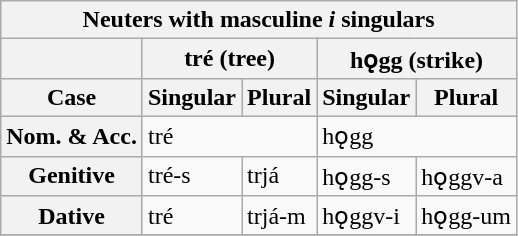<table class="wikitable" ---->
<tr>
<th colspan="9" align="CENTER">Neuters with masculine <em>i</em> singulars</th>
</tr>
<tr>
<th> </th>
<th colspan="2">tré (tree)</th>
<th colspan="2">hǫgg (strike)</th>
</tr>
<tr>
<th>Case</th>
<th>Singular</th>
<th>Plural</th>
<th>Singular</th>
<th>Plural</th>
</tr>
<tr>
<th>Nom. & Acc.</th>
<td colspan="2">tré</td>
<td colspan="2">hǫgg</td>
</tr>
<tr>
<th>Genitive</th>
<td>tré-s</td>
<td>trjá</td>
<td>hǫgg-s</td>
<td>hǫggv-a</td>
</tr>
<tr>
<th>Dative</th>
<td>tré</td>
<td>trjá-m</td>
<td>hǫggv-i</td>
<td>hǫgg-um</td>
</tr>
<tr>
</tr>
</table>
